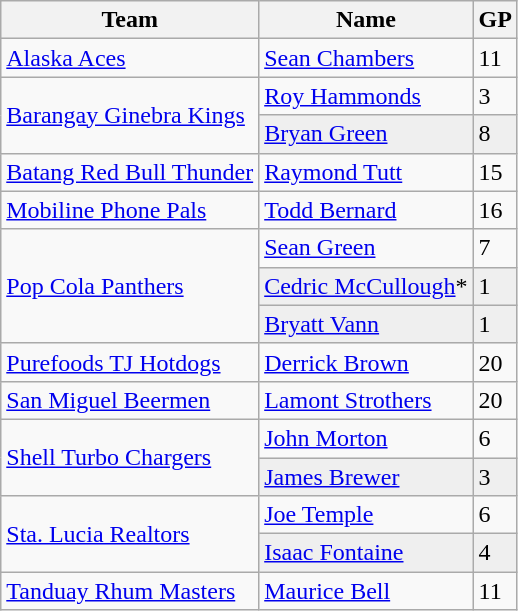<table class="wikitable">
<tr>
<th>Team</th>
<th>Name</th>
<th>GP</th>
</tr>
<tr>
<td><a href='#'>Alaska Aces</a></td>
<td> <a href='#'>Sean Chambers</a></td>
<td>11</td>
</tr>
<tr>
<td rowspan=2><a href='#'>Barangay Ginebra Kings</a></td>
<td> <a href='#'>Roy Hammonds</a></td>
<td>3</td>
</tr>
<tr bgcolor=#efefef>
<td> <a href='#'>Bryan Green</a></td>
<td>8</td>
</tr>
<tr>
<td><a href='#'>Batang Red Bull Thunder</a></td>
<td> <a href='#'>Raymond Tutt</a></td>
<td>15</td>
</tr>
<tr>
<td><a href='#'>Mobiline Phone Pals</a></td>
<td> <a href='#'>Todd Bernard</a></td>
<td>16</td>
</tr>
<tr>
<td rowspan=3><a href='#'>Pop Cola Panthers</a></td>
<td> <a href='#'>Sean Green</a></td>
<td>7</td>
</tr>
<tr bgcolor=#efefef>
<td> <a href='#'>Cedric McCullough</a>*</td>
<td>1</td>
</tr>
<tr bgcolor=#efefef>
<td> <a href='#'>Bryatt Vann</a></td>
<td>1</td>
</tr>
<tr>
<td><a href='#'>Purefoods TJ Hotdogs</a></td>
<td> <a href='#'>Derrick Brown</a></td>
<td>20</td>
</tr>
<tr>
<td><a href='#'>San Miguel Beermen</a></td>
<td> <a href='#'>Lamont Strothers</a></td>
<td>20</td>
</tr>
<tr>
<td rowspan=2><a href='#'>Shell Turbo Chargers</a></td>
<td> <a href='#'>John Morton</a></td>
<td>6</td>
</tr>
<tr bgcolor=#efefef>
<td> <a href='#'>James Brewer</a></td>
<td>3</td>
</tr>
<tr>
<td rowspan=2><a href='#'>Sta. Lucia Realtors</a></td>
<td> <a href='#'>Joe Temple</a></td>
<td>6</td>
</tr>
<tr bgcolor=#efefef>
<td> <a href='#'>Isaac Fontaine</a></td>
<td>4</td>
</tr>
<tr>
<td><a href='#'>Tanduay Rhum Masters</a></td>
<td> <a href='#'>Maurice Bell</a></td>
<td>11</td>
</tr>
</table>
